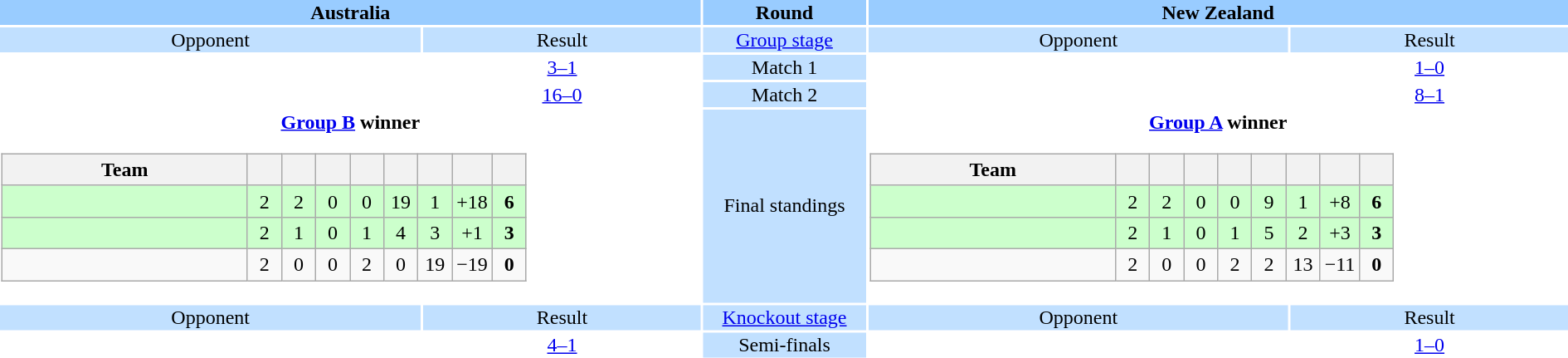<table style="width:100%;text-align:center">
<tr style="vertical-align:top;background:#9cf">
<th colspan=2 style="width:1*">Australia</th>
<th>Round</th>
<th colspan=2 style="width:1*">New Zealand</th>
</tr>
<tr style="vertical-align:top;background:#c1e0ff">
<td>Opponent</td>
<td>Result</td>
<td><a href='#'>Group stage</a></td>
<td>Opponent</td>
<td>Result</td>
</tr>
<tr>
<td></td>
<td><a href='#'>3–1</a></td>
<td style="background:#c1e0ff">Match 1</td>
<td></td>
<td><a href='#'>1–0</a></td>
</tr>
<tr>
<td></td>
<td><a href='#'>16–0</a></td>
<td style="background:#c1e0ff">Match 2</td>
<td></td>
<td><a href='#'>8–1</a></td>
</tr>
<tr>
<td colspan="2" style="text-align:center"><strong><a href='#'>Group B</a> winner</strong><br><table class="wikitable" style="text-align:center">
<tr>
<th width="190">Team</th>
<th width="20"></th>
<th width="20"></th>
<th width="20"></th>
<th width="20"></th>
<th width="20"></th>
<th width="20"></th>
<th width="20"></th>
<th width="20"></th>
</tr>
<tr style="background:#cfc">
<td align=left><strong></strong></td>
<td>2</td>
<td>2</td>
<td>0</td>
<td>0</td>
<td>19</td>
<td>1</td>
<td>+18</td>
<td><strong>6</strong></td>
</tr>
<tr style="background:#cfc">
<td align=left></td>
<td>2</td>
<td>1</td>
<td>0</td>
<td>1</td>
<td>4</td>
<td>3</td>
<td>+1</td>
<td><strong>3</strong></td>
</tr>
<tr>
<td align=left></td>
<td>2</td>
<td>0</td>
<td>0</td>
<td>2</td>
<td>0</td>
<td>19</td>
<td>−19</td>
<td><strong>0</strong></td>
</tr>
</table>
</td>
<td style="background:#c1e0ff">Final standings</td>
<td colspan="2" style="text-align:center"><strong><a href='#'>Group A</a> winner</strong><br><table class="wikitable" style="text-align:center">
<tr>
<th width="190">Team</th>
<th width="20"></th>
<th width="20"></th>
<th width="20"></th>
<th width="20"></th>
<th width="20"></th>
<th width="20"></th>
<th width="20"></th>
<th width="20"></th>
</tr>
<tr style="background:#cfc">
<td align=left><strong></strong></td>
<td>2</td>
<td>2</td>
<td>0</td>
<td>0</td>
<td>9</td>
<td>1</td>
<td>+8</td>
<td><strong>6</strong></td>
</tr>
<tr style="background:#cfc">
<td align=left></td>
<td>2</td>
<td>1</td>
<td>0</td>
<td>1</td>
<td>5</td>
<td>2</td>
<td>+3</td>
<td><strong>3</strong></td>
</tr>
<tr>
<td align=left></td>
<td>2</td>
<td>0</td>
<td>0</td>
<td>2</td>
<td>2</td>
<td>13</td>
<td>−11</td>
<td><strong>0</strong></td>
</tr>
</table>
</td>
</tr>
<tr style="vertical-align:top;background:#c1e0ff">
<td>Opponent</td>
<td>Result</td>
<td><a href='#'>Knockout stage</a></td>
<td>Opponent</td>
<td>Result</td>
</tr>
<tr>
<td></td>
<td><a href='#'>4–1</a></td>
<td style="background:#c1e0ff">Semi-finals</td>
<td></td>
<td><a href='#'>1–0</a></td>
</tr>
</table>
